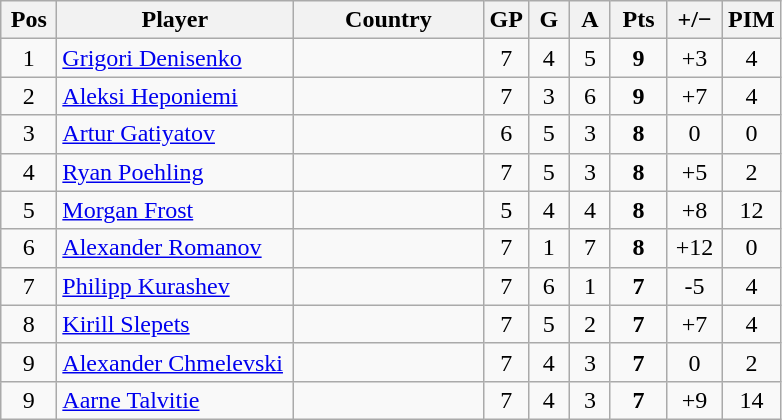<table class="wikitable sortable" style="text-align: center;">
<tr>
<th width=30>Pos</th>
<th width=150>Player</th>
<th width=120>Country</th>
<th width=20>GP</th>
<th width=20>G</th>
<th width=20>A</th>
<th width=30>Pts</th>
<th width=30>+/−</th>
<th width=30>PIM</th>
</tr>
<tr>
<td>1</td>
<td align=left><a href='#'>Grigori Denisenko</a></td>
<td align=left></td>
<td>7</td>
<td>4</td>
<td>5</td>
<td><strong>9</strong></td>
<td>+3</td>
<td>4</td>
</tr>
<tr>
<td>2</td>
<td align=left><a href='#'>Aleksi Heponiemi</a></td>
<td align=left></td>
<td>7</td>
<td>3</td>
<td>6</td>
<td><strong>9</strong></td>
<td>+7</td>
<td>4</td>
</tr>
<tr>
<td>3</td>
<td align=left><a href='#'>Artur Gatiyatov</a></td>
<td align=left></td>
<td>6</td>
<td>5</td>
<td>3</td>
<td><strong>8</strong></td>
<td>0</td>
<td>0</td>
</tr>
<tr>
<td>4</td>
<td align=left><a href='#'>Ryan Poehling</a></td>
<td align=left></td>
<td>7</td>
<td>5</td>
<td>3</td>
<td><strong>8</strong></td>
<td>+5</td>
<td>2</td>
</tr>
<tr>
<td>5</td>
<td align=left><a href='#'>Morgan Frost</a></td>
<td align=left></td>
<td>5</td>
<td>4</td>
<td>4</td>
<td><strong>8</strong></td>
<td>+8</td>
<td>12</td>
</tr>
<tr>
<td>6</td>
<td align=left><a href='#'>Alexander Romanov</a></td>
<td align=left></td>
<td>7</td>
<td>1</td>
<td>7</td>
<td><strong>8</strong></td>
<td>+12</td>
<td>0</td>
</tr>
<tr>
<td>7</td>
<td align=left><a href='#'>Philipp Kurashev</a></td>
<td align=left></td>
<td>7</td>
<td>6</td>
<td>1</td>
<td><strong>7</strong></td>
<td>-5</td>
<td>4</td>
</tr>
<tr>
<td>8</td>
<td align=left><a href='#'>Kirill Slepets</a></td>
<td align=left></td>
<td>7</td>
<td>5</td>
<td>2</td>
<td><strong>7</strong></td>
<td>+7</td>
<td>4</td>
</tr>
<tr>
<td>9</td>
<td align=left><a href='#'>Alexander Chmelevski</a></td>
<td align=left></td>
<td>7</td>
<td>4</td>
<td>3</td>
<td><strong>7</strong></td>
<td>0</td>
<td>2</td>
</tr>
<tr>
<td>9</td>
<td align=left><a href='#'>Aarne Talvitie</a></td>
<td align=left></td>
<td>7</td>
<td>4</td>
<td>3</td>
<td><strong>7</strong></td>
<td>+9</td>
<td>14</td>
</tr>
</table>
